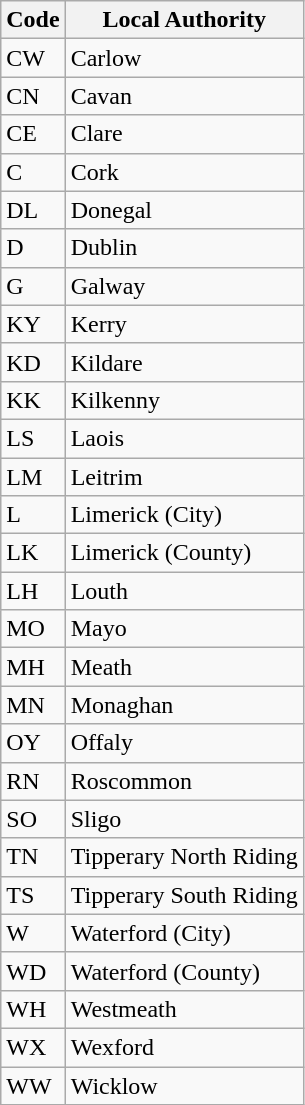<table class="wikitable">
<tr>
<th>Code</th>
<th>Local Authority</th>
</tr>
<tr>
<td>CW</td>
<td>Carlow</td>
</tr>
<tr>
<td>CN</td>
<td>Cavan</td>
</tr>
<tr>
<td>CE</td>
<td>Clare</td>
</tr>
<tr>
<td>C</td>
<td>Cork</td>
</tr>
<tr>
<td>DL</td>
<td>Donegal</td>
</tr>
<tr>
<td>D</td>
<td>Dublin</td>
</tr>
<tr>
<td>G</td>
<td>Galway</td>
</tr>
<tr>
<td>KY</td>
<td>Kerry</td>
</tr>
<tr>
<td>KD</td>
<td>Kildare</td>
</tr>
<tr>
<td>KK</td>
<td>Kilkenny</td>
</tr>
<tr>
<td>LS</td>
<td>Laois</td>
</tr>
<tr>
<td>LM</td>
<td>Leitrim</td>
</tr>
<tr>
<td>L</td>
<td>Limerick (City)</td>
</tr>
<tr>
<td>LK</td>
<td>Limerick (County)</td>
</tr>
<tr>
<td>LH</td>
<td>Louth</td>
</tr>
<tr>
<td>MO</td>
<td>Mayo</td>
</tr>
<tr>
<td>MH</td>
<td>Meath</td>
</tr>
<tr>
<td>MN</td>
<td>Monaghan</td>
</tr>
<tr>
<td>OY</td>
<td>Offaly</td>
</tr>
<tr>
<td>RN</td>
<td>Roscommon</td>
</tr>
<tr>
<td>SO</td>
<td>Sligo</td>
</tr>
<tr>
<td>TN</td>
<td>Tipperary North Riding</td>
</tr>
<tr>
<td>TS</td>
<td>Tipperary South Riding</td>
</tr>
<tr>
<td>W</td>
<td>Waterford (City)</td>
</tr>
<tr>
<td>WD</td>
<td>Waterford (County)</td>
</tr>
<tr>
<td>WH</td>
<td>Westmeath</td>
</tr>
<tr>
<td>WX</td>
<td>Wexford</td>
</tr>
<tr>
<td>WW</td>
<td>Wicklow</td>
</tr>
</table>
